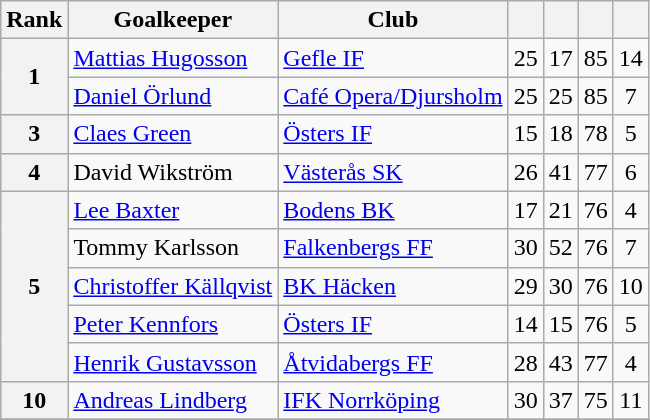<table class="wikitable sortable" style="text-align:center">
<tr>
<th>Rank</th>
<th>Goalkeeper</th>
<th>Club<br></th>
<th></th>
<th></th>
<th></th>
<th></th>
</tr>
<tr>
<th rowspan=2>1</th>
<td align="left"> <a href='#'>Mattias Hugosson</a></td>
<td align="left"><a href='#'>Gefle IF</a></td>
<td align=center>25</td>
<td align=center>17</td>
<td align=center>85</td>
<td align=center>14</td>
</tr>
<tr>
<td align="left"> <a href='#'>Daniel Örlund</a></td>
<td align="left"><a href='#'>Café Opera/Djursholm</a></td>
<td align=center>25</td>
<td align=center>25</td>
<td align=center>85</td>
<td align=center>7</td>
</tr>
<tr>
<th>3</th>
<td align="left"> <a href='#'>Claes Green</a></td>
<td align="left"><a href='#'>Östers IF</a></td>
<td align=center>15</td>
<td align=center>18</td>
<td align=center>78</td>
<td align=center>5</td>
</tr>
<tr>
<th>4</th>
<td align="left"> David Wikström</td>
<td align="left"><a href='#'>Västerås SK</a></td>
<td align=center>26</td>
<td align=center>41</td>
<td align=center>77</td>
<td align=center>6</td>
</tr>
<tr>
<th rowspan=5>5</th>
<td align="left"> <a href='#'>Lee Baxter</a></td>
<td align="left"><a href='#'>Bodens BK</a></td>
<td align=center>17</td>
<td align=center>21</td>
<td align=center>76</td>
<td align=center>4</td>
</tr>
<tr>
<td align="left"> Tommy Karlsson</td>
<td align="left"><a href='#'>Falkenbergs FF</a></td>
<td align=center>30</td>
<td align=center>52</td>
<td align=center>76</td>
<td align=center>7</td>
</tr>
<tr>
<td align="left"> <a href='#'>Christoffer Källqvist</a></td>
<td align="left"><a href='#'>BK Häcken</a></td>
<td align=center>29</td>
<td align=center>30</td>
<td align=center>76</td>
<td align=center>10</td>
</tr>
<tr>
<td align="left"> <a href='#'>Peter Kennfors</a></td>
<td align="left"><a href='#'>Östers IF</a></td>
<td align=center>14</td>
<td align=center>15</td>
<td align=center>76</td>
<td align=center>5</td>
</tr>
<tr>
<td align="left"> <a href='#'>Henrik Gustavsson</a></td>
<td align="left"><a href='#'>Åtvidabergs FF</a></td>
<td align=center>28</td>
<td align=center>43</td>
<td align=center>77</td>
<td align=center>4</td>
</tr>
<tr>
<th>10</th>
<td align="left"> <a href='#'>Andreas Lindberg</a></td>
<td align="left"><a href='#'>IFK Norrköping</a></td>
<td align=center>30</td>
<td align=center>37</td>
<td align=center>75</td>
<td align=center>11</td>
</tr>
<tr>
</tr>
</table>
